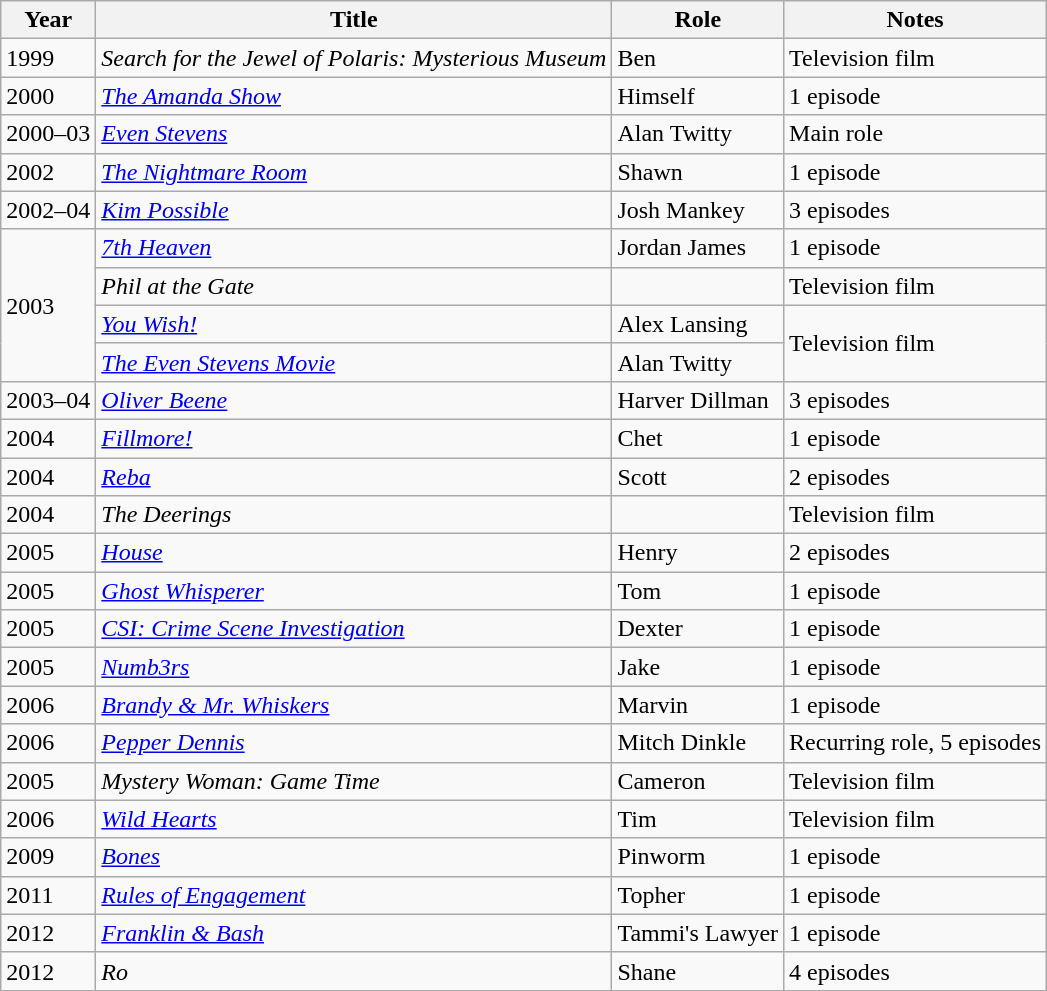<table class="wikitable">
<tr>
<th>Year</th>
<th>Title</th>
<th>Role</th>
<th class="unsortable">Notes</th>
</tr>
<tr>
<td>1999</td>
<td><em>Search for the Jewel of Polaris: Mysterious Museum</em></td>
<td>Ben</td>
<td>Television film</td>
</tr>
<tr>
<td>2000</td>
<td><em><a href='#'>The Amanda Show</a></em></td>
<td>Himself</td>
<td>1 episode</td>
</tr>
<tr>
<td>2000–03</td>
<td><em><a href='#'>Even Stevens</a></em></td>
<td>Alan Twitty</td>
<td>Main role</td>
</tr>
<tr>
<td>2002</td>
<td><em><a href='#'>The Nightmare Room</a></em></td>
<td>Shawn</td>
<td>1 episode</td>
</tr>
<tr>
<td>2002–04</td>
<td><em><a href='#'>Kim Possible</a></em></td>
<td>Josh Mankey</td>
<td>3 episodes</td>
</tr>
<tr>
<td rowspan=4>2003</td>
<td><em><a href='#'>7th Heaven</a></em></td>
<td>Jordan James</td>
<td>1 episode</td>
</tr>
<tr>
<td><em>Phil at the Gate</em></td>
<td></td>
<td>Television film</td>
</tr>
<tr>
<td><em><a href='#'>You Wish!</a></em></td>
<td>Alex Lansing</td>
<td rowspan=2>Television film</td>
</tr>
<tr>
<td><em><a href='#'>The Even Stevens Movie</a></em></td>
<td>Alan Twitty</td>
</tr>
<tr>
<td>2003–04</td>
<td><em><a href='#'>Oliver Beene</a></em></td>
<td>Harver Dillman</td>
<td>3 episodes</td>
</tr>
<tr>
<td>2004</td>
<td><em><a href='#'>Fillmore!</a></em></td>
<td>Chet</td>
<td>1 episode</td>
</tr>
<tr>
<td>2004</td>
<td><em><a href='#'>Reba</a></em></td>
<td>Scott</td>
<td>2 episodes</td>
</tr>
<tr>
<td>2004</td>
<td><em>The Deerings</em></td>
<td></td>
<td>Television film</td>
</tr>
<tr>
<td>2005</td>
<td><em><a href='#'>House</a></em></td>
<td>Henry</td>
<td>2 episodes</td>
</tr>
<tr>
<td>2005</td>
<td><em><a href='#'>Ghost Whisperer</a></em></td>
<td>Tom</td>
<td>1 episode</td>
</tr>
<tr>
<td>2005</td>
<td><em><a href='#'>CSI: Crime Scene Investigation</a></em></td>
<td>Dexter</td>
<td>1 episode</td>
</tr>
<tr>
<td>2005</td>
<td><em><a href='#'>Numb3rs</a></em></td>
<td>Jake</td>
<td>1 episode</td>
</tr>
<tr>
<td>2006</td>
<td><em><a href='#'>Brandy & Mr. Whiskers</a></em></td>
<td>Marvin</td>
<td>1 episode</td>
</tr>
<tr>
<td>2006</td>
<td><em><a href='#'>Pepper Dennis</a></em></td>
<td>Mitch Dinkle</td>
<td>Recurring role, 5 episodes</td>
</tr>
<tr>
<td>2005</td>
<td><em>Mystery Woman: Game Time</em></td>
<td>Cameron</td>
<td>Television film</td>
</tr>
<tr>
<td>2006</td>
<td><em><a href='#'>Wild Hearts</a></em></td>
<td>Tim</td>
<td>Television film</td>
</tr>
<tr>
<td>2009</td>
<td><em><a href='#'>Bones</a></em></td>
<td>Pinworm</td>
<td>1 episode</td>
</tr>
<tr>
<td>2011</td>
<td><em><a href='#'>Rules of Engagement</a></em></td>
<td>Topher</td>
<td>1 episode</td>
</tr>
<tr>
<td>2012</td>
<td><em><a href='#'>Franklin & Bash</a></em></td>
<td>Tammi's Lawyer</td>
<td>1 episode</td>
</tr>
<tr>
<td>2012</td>
<td><em>Ro</em></td>
<td>Shane</td>
<td>4 episodes</td>
</tr>
</table>
